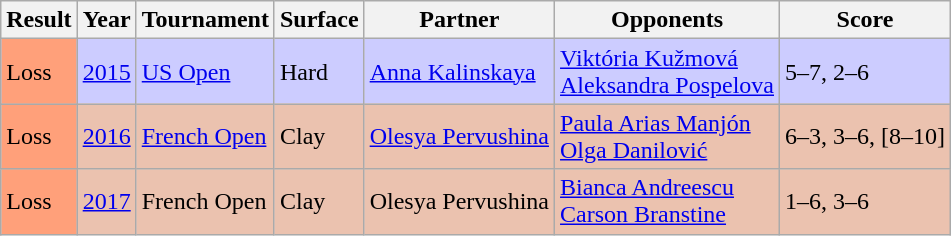<table class="sortable wikitable">
<tr>
<th>Result</th>
<th>Year</th>
<th>Tournament</th>
<th>Surface</th>
<th>Partner</th>
<th>Opponents</th>
<th class="unsortable">Score</th>
</tr>
<tr style="background:#ccccff;">
<td bgcolor=FFA07A>Loss</td>
<td><a href='#'>2015</a></td>
<td><a href='#'>US Open</a></td>
<td>Hard</td>
<td> <a href='#'>Anna Kalinskaya</a></td>
<td> <a href='#'>Viktória Kužmová</a> <br>  <a href='#'>Aleksandra Pospelova</a></td>
<td>5–7, 2–6</td>
</tr>
<tr style="background:#ebc2af;">
<td bgcolor=FFA07A>Loss</td>
<td><a href='#'>2016</a></td>
<td><a href='#'>French Open</a></td>
<td>Clay</td>
<td> <a href='#'>Olesya Pervushina</a></td>
<td> <a href='#'>Paula Arias Manjón</a> <br>  <a href='#'>Olga Danilović</a></td>
<td>6–3, 3–6, [8–10]</td>
</tr>
<tr style="background:#ebc2af;">
<td bgcolor=FFA07A>Loss</td>
<td><a href='#'>2017</a></td>
<td>French Open</td>
<td>Clay</td>
<td> Olesya Pervushina</td>
<td> <a href='#'>Bianca Andreescu</a> <br>  <a href='#'>Carson Branstine</a></td>
<td>1–6, 3–6</td>
</tr>
</table>
